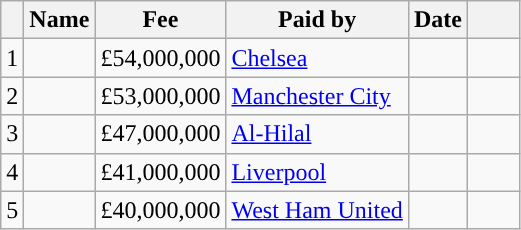<table class="wikitable">
<tr>
<th scope="col"></th>
<th scope="col">Name</th>
<th scope="col">Fee</th>
<th scope="col">Paid by</th>
<th scope="col">Date</th>
<th scope="col" style="width:10%;" class="unsortable"></th>
</tr>
<tr>
<td style="text-align:center;">1</td>
<td scope="row"> </td>
<td>£54,000,000</td>
<td> <a href='#'>Chelsea</a></td>
<td></td>
<td align=center></td>
</tr>
<tr>
<td style="text-align:center;">2</td>
<td scope="row"> </td>
<td>£53,000,000</td>
<td> <a href='#'>Manchester City</a></td>
<td></td>
<td align=center></td>
</tr>
<tr>
<td style="text-align:center;">3</td>
<td scope="row"> </td>
<td>£47,000,000</td>
<td> <a href='#'>Al-Hilal</a></td>
<td></td>
<td align=center></td>
</tr>
<tr>
<td style="text-align:center;">4</td>
<td scope="row"> </td>
<td>£41,000,000</td>
<td> <a href='#'>Liverpool</a></td>
<td></td>
<td align=center></td>
</tr>
<tr>
<td style="text-align:center;">5</td>
<td scope="row"> </td>
<td>£40,000,000</td>
<td> <a href='#'>West Ham United</a></td>
<td></td>
<td align=center></td>
</tr>
</table>
